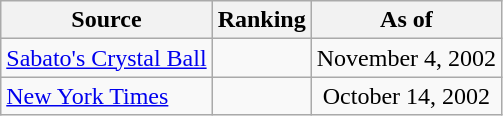<table class="wikitable" style="text-align:center">
<tr>
<th>Source</th>
<th>Ranking</th>
<th>As of</th>
</tr>
<tr>
<td align=left><a href='#'>Sabato's Crystal Ball</a></td>
<td></td>
<td>November 4, 2002</td>
</tr>
<tr>
<td align=left><a href='#'>New York Times</a></td>
<td></td>
<td>October 14, 2002</td>
</tr>
</table>
